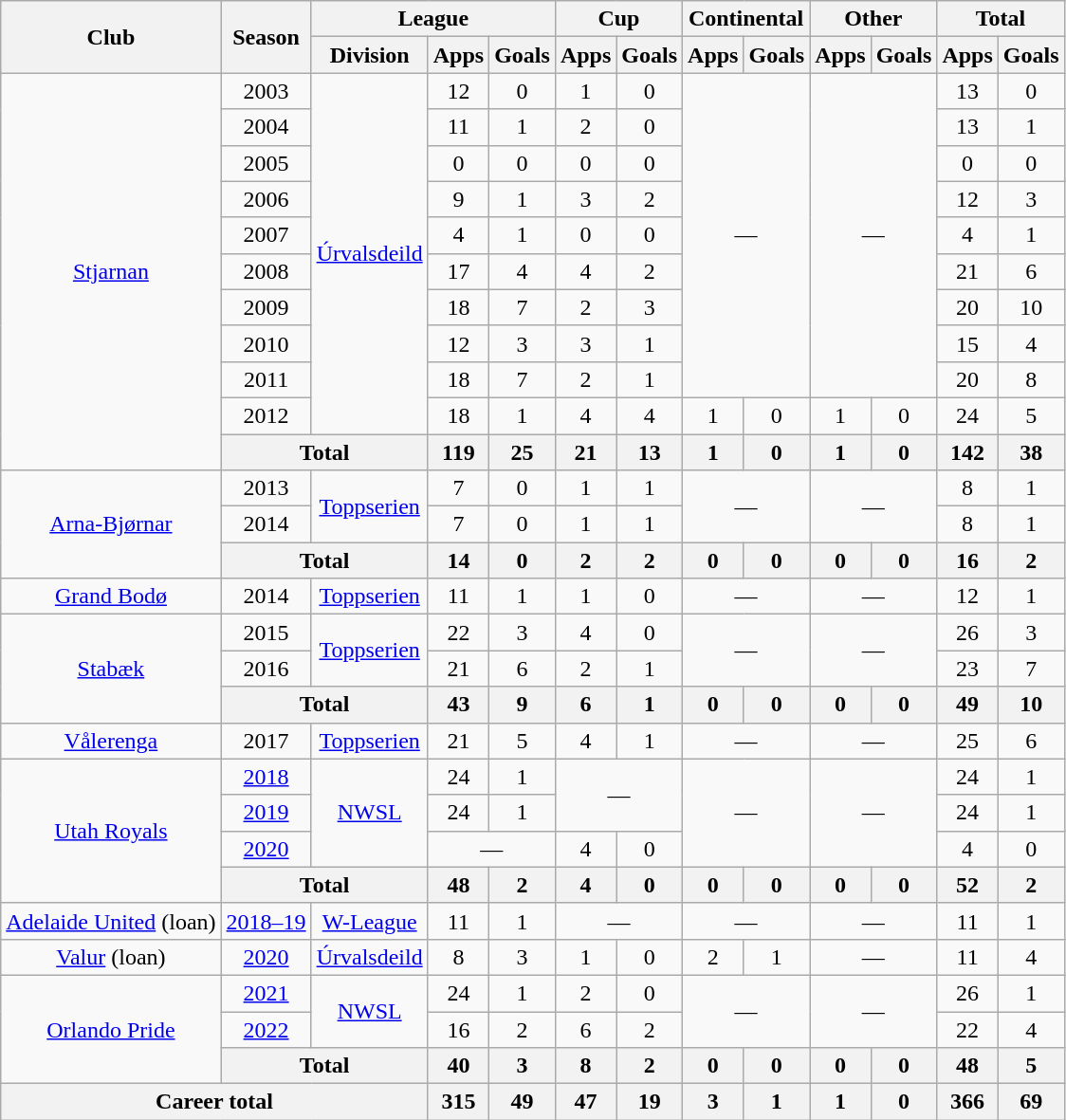<table class="wikitable" style="text-align: center;">
<tr>
<th rowspan="2">Club</th>
<th rowspan="2">Season</th>
<th colspan="3">League</th>
<th colspan="2">Cup</th>
<th colspan="2">Continental</th>
<th colspan="2">Other</th>
<th colspan="2">Total</th>
</tr>
<tr>
<th>Division</th>
<th>Apps</th>
<th>Goals</th>
<th>Apps</th>
<th>Goals</th>
<th>Apps</th>
<th>Goals</th>
<th>Apps</th>
<th>Goals</th>
<th>Apps</th>
<th>Goals</th>
</tr>
<tr>
<td rowspan="11"><a href='#'>Stjarnan</a></td>
<td>2003</td>
<td rowspan="10"><a href='#'>Úrvalsdeild</a></td>
<td>12</td>
<td>0</td>
<td>1</td>
<td>0</td>
<td colspan="2" rowspan="9">—</td>
<td colspan="2" rowspan="9">—</td>
<td>13</td>
<td>0</td>
</tr>
<tr>
<td>2004</td>
<td>11</td>
<td>1</td>
<td>2</td>
<td>0</td>
<td>13</td>
<td>1</td>
</tr>
<tr>
<td>2005</td>
<td>0</td>
<td>0</td>
<td>0</td>
<td>0</td>
<td>0</td>
<td>0</td>
</tr>
<tr>
<td>2006</td>
<td>9</td>
<td>1</td>
<td>3</td>
<td>2</td>
<td>12</td>
<td>3</td>
</tr>
<tr>
<td>2007</td>
<td>4</td>
<td>1</td>
<td>0</td>
<td>0</td>
<td>4</td>
<td>1</td>
</tr>
<tr>
<td>2008</td>
<td>17</td>
<td>4</td>
<td>4</td>
<td>2</td>
<td>21</td>
<td>6</td>
</tr>
<tr>
<td>2009</td>
<td>18</td>
<td>7</td>
<td>2</td>
<td>3</td>
<td>20</td>
<td>10</td>
</tr>
<tr>
<td>2010</td>
<td>12</td>
<td>3</td>
<td>3</td>
<td>1</td>
<td>15</td>
<td>4</td>
</tr>
<tr>
<td>2011</td>
<td>18</td>
<td>7</td>
<td>2</td>
<td>1</td>
<td>20</td>
<td>8</td>
</tr>
<tr>
<td>2012</td>
<td>18</td>
<td>1</td>
<td>4</td>
<td>4</td>
<td>1</td>
<td>0</td>
<td>1</td>
<td>0</td>
<td>24</td>
<td>5</td>
</tr>
<tr>
<th colspan="2">Total</th>
<th>119</th>
<th>25</th>
<th>21</th>
<th>13</th>
<th>1</th>
<th>0</th>
<th>1</th>
<th>0</th>
<th>142</th>
<th>38</th>
</tr>
<tr>
<td rowspan="3" valign="center"><a href='#'>Arna-Bjørnar</a></td>
<td>2013</td>
<td rowspan="2" valign="center"><a href='#'>Toppserien</a></td>
<td>7</td>
<td>0</td>
<td>1</td>
<td>1</td>
<td colspan="2" rowspan="2">—</td>
<td colspan="2" rowspan="2">—</td>
<td>8</td>
<td>1</td>
</tr>
<tr>
<td>2014</td>
<td>7</td>
<td>0</td>
<td>1</td>
<td>1</td>
<td>8</td>
<td>1</td>
</tr>
<tr>
<th colspan="2">Total</th>
<th>14</th>
<th>0</th>
<th>2</th>
<th>2</th>
<th>0</th>
<th>0</th>
<th>0</th>
<th>0</th>
<th>16</th>
<th>2</th>
</tr>
<tr>
<td><a href='#'>Grand Bodø</a></td>
<td>2014</td>
<td><a href='#'>Toppserien</a></td>
<td>11</td>
<td>1</td>
<td>1</td>
<td>0</td>
<td colspan="2">—</td>
<td colspan="2">—</td>
<td>12</td>
<td>1</td>
</tr>
<tr>
<td rowspan="3" valign="center"><a href='#'>Stabæk</a></td>
<td>2015</td>
<td rowspan="2" valign="center"><a href='#'>Toppserien</a></td>
<td>22</td>
<td>3</td>
<td>4</td>
<td>0</td>
<td colspan="2" rowspan="2">—</td>
<td colspan="2" rowspan="2">—</td>
<td>26</td>
<td>3</td>
</tr>
<tr>
<td>2016</td>
<td>21</td>
<td>6</td>
<td>2</td>
<td>1</td>
<td>23</td>
<td>7</td>
</tr>
<tr>
<th colspan="2">Total</th>
<th>43</th>
<th>9</th>
<th>6</th>
<th>1</th>
<th>0</th>
<th>0</th>
<th>0</th>
<th>0</th>
<th>49</th>
<th>10</th>
</tr>
<tr>
<td><a href='#'>Vålerenga</a></td>
<td>2017</td>
<td><a href='#'>Toppserien</a></td>
<td>21</td>
<td>5</td>
<td>4</td>
<td>1</td>
<td colspan="2">—</td>
<td colspan="2">—</td>
<td>25</td>
<td>6</td>
</tr>
<tr>
<td rowspan="4" valign="center"><a href='#'>Utah Royals</a></td>
<td><a href='#'>2018</a></td>
<td rowspan="3" valign="center"><a href='#'>NWSL</a></td>
<td>24</td>
<td>1</td>
<td colspan="2" rowspan="2">—</td>
<td colspan="2" rowspan="3">—</td>
<td colspan="2" rowspan="3">—</td>
<td>24</td>
<td>1</td>
</tr>
<tr>
<td><a href='#'>2019</a></td>
<td>24</td>
<td>1</td>
<td>24</td>
<td>1</td>
</tr>
<tr>
<td><a href='#'>2020</a></td>
<td colspan="2">—</td>
<td>4</td>
<td>0</td>
<td>4</td>
<td>0</td>
</tr>
<tr>
<th colspan="2">Total</th>
<th>48</th>
<th>2</th>
<th>4</th>
<th>0</th>
<th>0</th>
<th>0</th>
<th>0</th>
<th>0</th>
<th>52</th>
<th>2</th>
</tr>
<tr>
<td><a href='#'>Adelaide United</a> (loan)</td>
<td><a href='#'>2018–19</a></td>
<td><a href='#'>W-League</a></td>
<td>11</td>
<td>1</td>
<td colspan="2">—</td>
<td colspan="2">—</td>
<td colspan="2">—</td>
<td>11</td>
<td>1</td>
</tr>
<tr>
<td><a href='#'>Valur</a> (loan)</td>
<td><a href='#'>2020</a></td>
<td><a href='#'>Úrvalsdeild</a></td>
<td>8</td>
<td>3</td>
<td>1</td>
<td>0</td>
<td>2</td>
<td>1</td>
<td colspan="2">—</td>
<td>11</td>
<td>4</td>
</tr>
<tr>
<td rowspan="3" valign="center"><a href='#'>Orlando Pride</a></td>
<td><a href='#'>2021</a></td>
<td rowspan="2" valign="center"><a href='#'>NWSL</a></td>
<td>24</td>
<td>1</td>
<td>2</td>
<td>0</td>
<td colspan="2" rowspan="2">—</td>
<td colspan="2" rowspan="2">—</td>
<td>26</td>
<td>1</td>
</tr>
<tr>
<td><a href='#'>2022</a></td>
<td>16</td>
<td>2</td>
<td>6</td>
<td>2</td>
<td>22</td>
<td>4</td>
</tr>
<tr>
<th colspan="2">Total</th>
<th>40</th>
<th>3</th>
<th>8</th>
<th>2</th>
<th>0</th>
<th>0</th>
<th>0</th>
<th>0</th>
<th>48</th>
<th>5</th>
</tr>
<tr>
<th colspan="3">Career total</th>
<th>315</th>
<th>49</th>
<th>47</th>
<th>19</th>
<th>3</th>
<th>1</th>
<th>1</th>
<th>0</th>
<th>366</th>
<th>69</th>
</tr>
</table>
